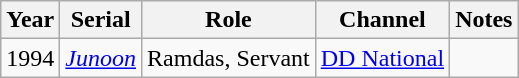<table class="wikitable sortable">
<tr>
<th>Year</th>
<th>Serial</th>
<th>Role</th>
<th>Channel</th>
<th>Notes</th>
</tr>
<tr>
<td>1994</td>
<td><em><a href='#'>Junoon</a></em></td>
<td>Ramdas, Servant</td>
<td><a href='#'>DD National</a></td>
<td></td>
</tr>
</table>
